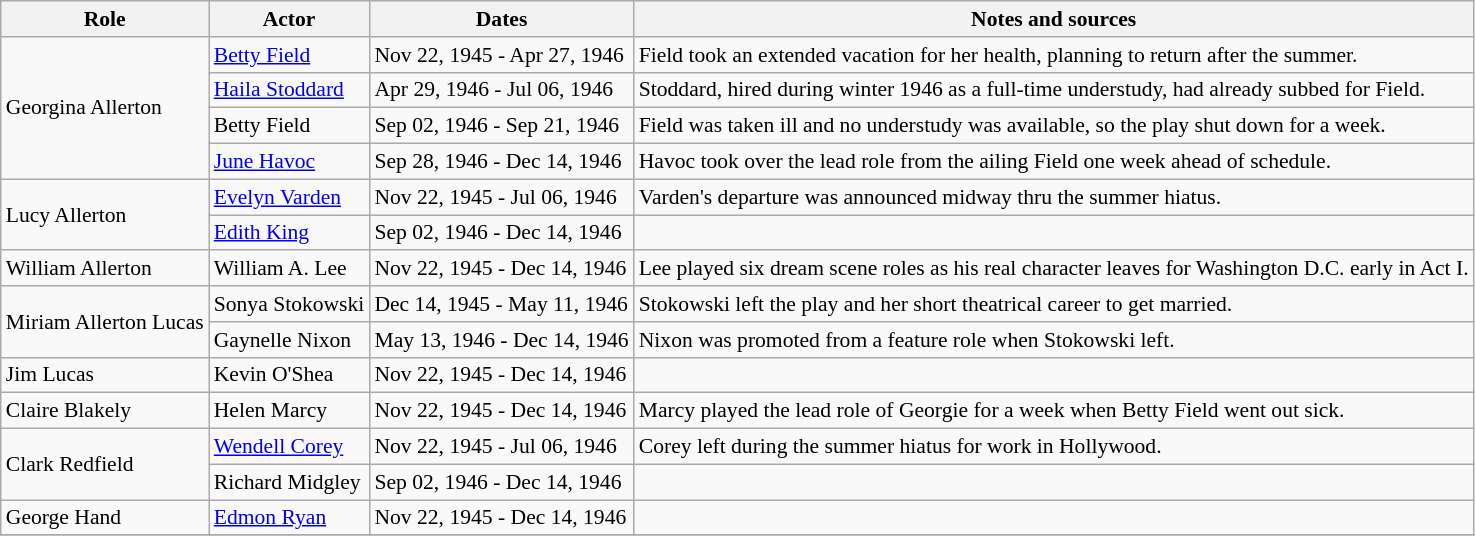<table class="wikitable sortable plainrowheaders" style="font-size: 90%">
<tr>
<th scope="col">Role</th>
<th scope="col">Actor</th>
<th scope="col">Dates</th>
<th scope="col">Notes and sources</th>
</tr>
<tr>
<td rowspan=4>Georgina Allerton</td>
<td><a href='#'>Betty Field</a></td>
<td>Nov 22, 1945 - Apr 27, 1946</td>
<td>Field took an extended vacation for her health, planning to return after the summer.</td>
</tr>
<tr>
<td><a href='#'>Haila Stoddard</a></td>
<td>Apr 29, 1946 - Jul 06, 1946</td>
<td>Stoddard, hired during winter 1946 as a full-time understudy, had already subbed for Field.</td>
</tr>
<tr>
<td>Betty Field</td>
<td>Sep 02, 1946 - Sep 21, 1946</td>
<td>Field was taken ill and no understudy was available, so the play shut down for a week.</td>
</tr>
<tr>
<td><a href='#'>June Havoc</a></td>
<td>Sep 28, 1946 - Dec 14, 1946</td>
<td>Havoc took over the lead role from the ailing Field one week ahead of schedule.</td>
</tr>
<tr>
<td rowspan=2>Lucy Allerton</td>
<td><a href='#'>Evelyn Varden</a></td>
<td>Nov 22, 1945 - Jul 06, 1946</td>
<td>Varden's departure was announced midway thru the summer hiatus.</td>
</tr>
<tr>
<td><a href='#'>Edith King</a></td>
<td>Sep 02, 1946 - Dec 14, 1946</td>
<td></td>
</tr>
<tr>
<td>William Allerton</td>
<td>William A. Lee</td>
<td>Nov 22, 1945 - Dec 14, 1946</td>
<td>Lee played six dream scene roles as his real character leaves for Washington D.C. early in Act I.</td>
</tr>
<tr>
<td rowspan=2>Miriam Allerton Lucas</td>
<td>Sonya Stokowski</td>
<td>Dec 14, 1945 - May 11, 1946</td>
<td>Stokowski left the play and her short theatrical career to get married.</td>
</tr>
<tr>
<td>Gaynelle Nixon</td>
<td>May 13, 1946 - Dec 14, 1946</td>
<td>Nixon was promoted from a feature role when Stokowski left.</td>
</tr>
<tr>
<td>Jim Lucas</td>
<td>Kevin O'Shea</td>
<td>Nov 22, 1945 - Dec 14, 1946</td>
<td></td>
</tr>
<tr>
<td>Claire Blakely</td>
<td>Helen Marcy</td>
<td>Nov 22, 1945 - Dec 14, 1946</td>
<td>Marcy played the lead role of Georgie for a week when Betty Field went out sick.</td>
</tr>
<tr>
<td rowspan=2>Clark Redfield</td>
<td><a href='#'>Wendell Corey</a></td>
<td>Nov 22, 1945 - Jul 06, 1946</td>
<td>Corey left during the summer hiatus for work in Hollywood.</td>
</tr>
<tr>
<td>Richard Midgley</td>
<td>Sep 02, 1946 - Dec 14, 1946</td>
<td></td>
</tr>
<tr>
<td>George Hand</td>
<td><a href='#'>Edmon Ryan</a></td>
<td>Nov 22, 1945 - Dec 14, 1946</td>
<td></td>
</tr>
<tr>
</tr>
</table>
